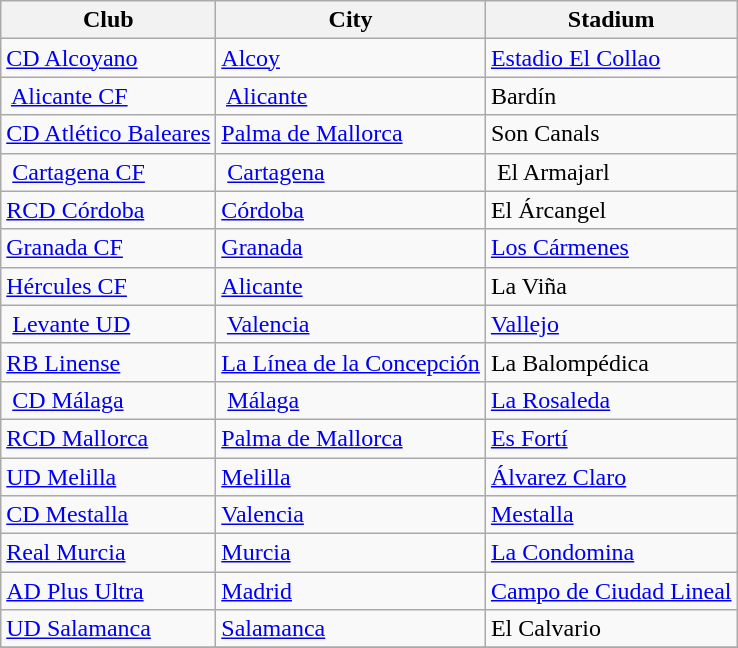<table class="wikitable sortable" style="text-align: left;">
<tr>
<th>Club</th>
<th>City</th>
<th>Stadium</th>
</tr>
<tr>
<td><a href='#'>CD Alcoyano</a></td>
<td><a href='#'>Alcoy</a></td>
<td><a href='#'>Estadio El Collao</a></td>
</tr>
<tr>
<td> <a href='#'>Alicante CF</a></td>
<td> <a href='#'>Alicante</a></td>
<td>Bardín</td>
</tr>
<tr>
<td><a href='#'>CD Atlético Baleares</a></td>
<td><a href='#'>Palma de Mallorca</a></td>
<td>Son Canals</td>
</tr>
<tr>
<td> <a href='#'>Cartagena CF</a></td>
<td> <a href='#'>Cartagena</a></td>
<td> El Armajarl</td>
</tr>
<tr>
<td><a href='#'>RCD Córdoba</a></td>
<td><a href='#'>Córdoba</a></td>
<td>El Árcangel</td>
</tr>
<tr>
<td><a href='#'>Granada CF</a></td>
<td><a href='#'>Granada</a></td>
<td><a href='#'>Los Cármenes</a></td>
</tr>
<tr>
<td><a href='#'>Hércules CF</a></td>
<td><a href='#'>Alicante</a></td>
<td>La Viña</td>
</tr>
<tr>
<td> <a href='#'>Levante UD</a></td>
<td> <a href='#'>Valencia</a></td>
<td><a href='#'>Vallejo</a></td>
</tr>
<tr>
<td><a href='#'>RB Linense</a></td>
<td><a href='#'>La Línea de la Concepción</a></td>
<td>La Balompédica</td>
</tr>
<tr>
<td> <a href='#'>CD Málaga</a></td>
<td> <a href='#'>Málaga</a></td>
<td><a href='#'>La Rosaleda</a></td>
</tr>
<tr>
<td><a href='#'>RCD Mallorca</a></td>
<td><a href='#'>Palma de Mallorca</a></td>
<td><a href='#'>Es Fortí</a></td>
</tr>
<tr>
<td><a href='#'>UD Melilla</a></td>
<td><a href='#'>Melilla</a></td>
<td><a href='#'>Álvarez Claro</a></td>
</tr>
<tr>
<td><a href='#'>CD Mestalla</a></td>
<td><a href='#'>Valencia</a></td>
<td><a href='#'>Mestalla</a></td>
</tr>
<tr>
<td><a href='#'>Real Murcia</a></td>
<td><a href='#'>Murcia</a></td>
<td><a href='#'>La Condomina</a></td>
</tr>
<tr>
<td><a href='#'>AD Plus Ultra</a></td>
<td><a href='#'>Madrid</a></td>
<td><a href='#'>Campo de Ciudad Lineal</a></td>
</tr>
<tr>
<td><a href='#'>UD Salamanca</a></td>
<td><a href='#'>Salamanca</a></td>
<td>El Calvario</td>
</tr>
<tr>
</tr>
</table>
